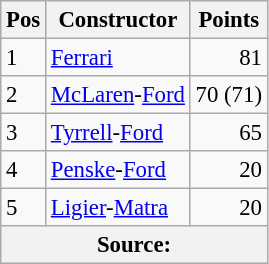<table class="wikitable" style="font-size: 95%;">
<tr>
<th>Pos</th>
<th>Constructor</th>
<th>Points</th>
</tr>
<tr>
<td>1</td>
<td> <a href='#'>Ferrari</a></td>
<td align="right">81</td>
</tr>
<tr>
<td>2</td>
<td> <a href='#'>McLaren</a>-<a href='#'>Ford</a></td>
<td align="right">70 (71)</td>
</tr>
<tr>
<td>3</td>
<td> <a href='#'>Tyrrell</a>-<a href='#'>Ford</a></td>
<td align="right">65</td>
</tr>
<tr>
<td>4</td>
<td> <a href='#'>Penske</a>-<a href='#'>Ford</a></td>
<td align="right">20</td>
</tr>
<tr>
<td>5</td>
<td> <a href='#'>Ligier</a>-<a href='#'>Matra</a></td>
<td align="right">20</td>
</tr>
<tr>
<th colspan=4>Source:</th>
</tr>
</table>
